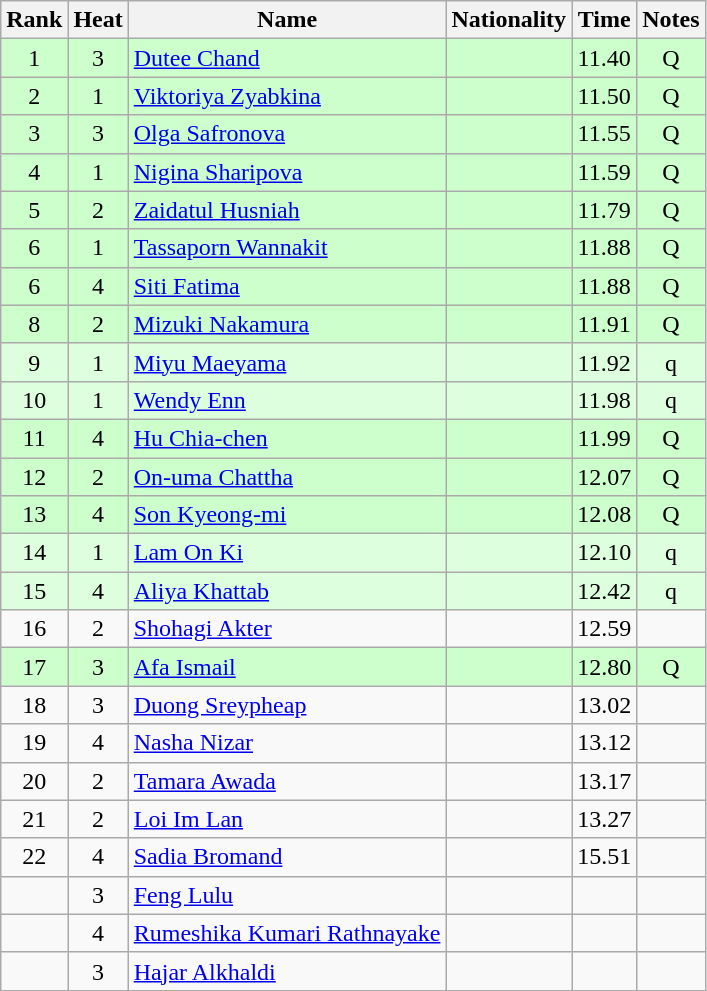<table class="wikitable sortable" style="text-align:center">
<tr>
<th>Rank</th>
<th>Heat</th>
<th>Name</th>
<th>Nationality</th>
<th>Time</th>
<th>Notes</th>
</tr>
<tr bgcolor=ccffcc>
<td>1</td>
<td>3</td>
<td align=left><a href='#'>Dutee Chand</a></td>
<td align=left></td>
<td>11.40</td>
<td>Q</td>
</tr>
<tr bgcolor=ccffcc>
<td>2</td>
<td>1</td>
<td align=left><a href='#'>Viktoriya Zyabkina</a></td>
<td align=left></td>
<td>11.50</td>
<td>Q</td>
</tr>
<tr bgcolor=ccffcc>
<td>3</td>
<td>3</td>
<td align=left><a href='#'>Olga Safronova</a></td>
<td align=left></td>
<td>11.55</td>
<td>Q</td>
</tr>
<tr bgcolor=ccffcc>
<td>4</td>
<td>1</td>
<td align=left><a href='#'>Nigina Sharipova</a></td>
<td align=left></td>
<td>11.59</td>
<td>Q</td>
</tr>
<tr bgcolor=ccffcc>
<td>5</td>
<td>2</td>
<td align=left><a href='#'>Zaidatul Husniah</a></td>
<td align=left></td>
<td>11.79</td>
<td>Q</td>
</tr>
<tr bgcolor=ccffcc>
<td>6</td>
<td>1</td>
<td align=left><a href='#'>Tassaporn Wannakit</a></td>
<td align=left></td>
<td>11.88</td>
<td>Q</td>
</tr>
<tr bgcolor=ccffcc>
<td>6</td>
<td>4</td>
<td align=left><a href='#'>Siti Fatima</a></td>
<td align=left></td>
<td>11.88</td>
<td>Q</td>
</tr>
<tr bgcolor=ccffcc>
<td>8</td>
<td>2</td>
<td align=left><a href='#'>Mizuki Nakamura</a></td>
<td align=left></td>
<td>11.91</td>
<td>Q</td>
</tr>
<tr bgcolor=ddffdd>
<td>9</td>
<td>1</td>
<td align=left><a href='#'>Miyu Maeyama</a></td>
<td align=left></td>
<td>11.92</td>
<td>q</td>
</tr>
<tr bgcolor=ddffdd>
<td>10</td>
<td>1</td>
<td align=left><a href='#'>Wendy Enn</a></td>
<td align=left></td>
<td>11.98</td>
<td>q</td>
</tr>
<tr bgcolor=ccffcc>
<td>11</td>
<td>4</td>
<td align=left><a href='#'>Hu Chia-chen</a></td>
<td align=left></td>
<td>11.99</td>
<td>Q</td>
</tr>
<tr bgcolor=ccffcc>
<td>12</td>
<td>2</td>
<td align=left><a href='#'>On-uma Chattha</a></td>
<td align=left></td>
<td>12.07</td>
<td>Q</td>
</tr>
<tr bgcolor=ccffcc>
<td>13</td>
<td>4</td>
<td align=left><a href='#'>Son Kyeong-mi</a></td>
<td align=left></td>
<td>12.08</td>
<td>Q</td>
</tr>
<tr bgcolor=ddffdd>
<td>14</td>
<td>1</td>
<td align=left><a href='#'>Lam On Ki</a></td>
<td align=left></td>
<td>12.10</td>
<td>q</td>
</tr>
<tr bgcolor=ddffdd>
<td>15</td>
<td>4</td>
<td align=left><a href='#'>Aliya Khattab</a></td>
<td align=left></td>
<td>12.42</td>
<td>q</td>
</tr>
<tr>
<td>16</td>
<td>2</td>
<td align=left><a href='#'>Shohagi Akter</a></td>
<td align=left></td>
<td>12.59</td>
<td></td>
</tr>
<tr bgcolor=ccffcc>
<td>17</td>
<td>3</td>
<td align=left><a href='#'>Afa Ismail</a></td>
<td align=left></td>
<td>12.80</td>
<td>Q</td>
</tr>
<tr>
<td>18</td>
<td>3</td>
<td align=left><a href='#'>Duong Sreypheap</a></td>
<td align=left></td>
<td>13.02</td>
<td></td>
</tr>
<tr>
<td>19</td>
<td>4</td>
<td align=left><a href='#'>Nasha Nizar</a></td>
<td align=left></td>
<td>13.12</td>
<td></td>
</tr>
<tr>
<td>20</td>
<td>2</td>
<td align=left><a href='#'>Tamara Awada</a></td>
<td align=left></td>
<td>13.17</td>
<td></td>
</tr>
<tr>
<td>21</td>
<td>2</td>
<td align=left><a href='#'>Loi Im Lan</a></td>
<td align=left></td>
<td>13.27</td>
<td></td>
</tr>
<tr>
<td>22</td>
<td>4</td>
<td align=left><a href='#'>Sadia Bromand</a></td>
<td align=left></td>
<td>15.51</td>
<td></td>
</tr>
<tr>
<td></td>
<td>3</td>
<td align=left><a href='#'>Feng Lulu</a></td>
<td align=left></td>
<td></td>
<td></td>
</tr>
<tr>
<td></td>
<td>4</td>
<td align=left><a href='#'>Rumeshika Kumari Rathnayake</a></td>
<td align=left></td>
<td></td>
<td></td>
</tr>
<tr>
<td></td>
<td>3</td>
<td align=left><a href='#'>Hajar Alkhaldi</a></td>
<td align=left></td>
<td></td>
<td></td>
</tr>
</table>
